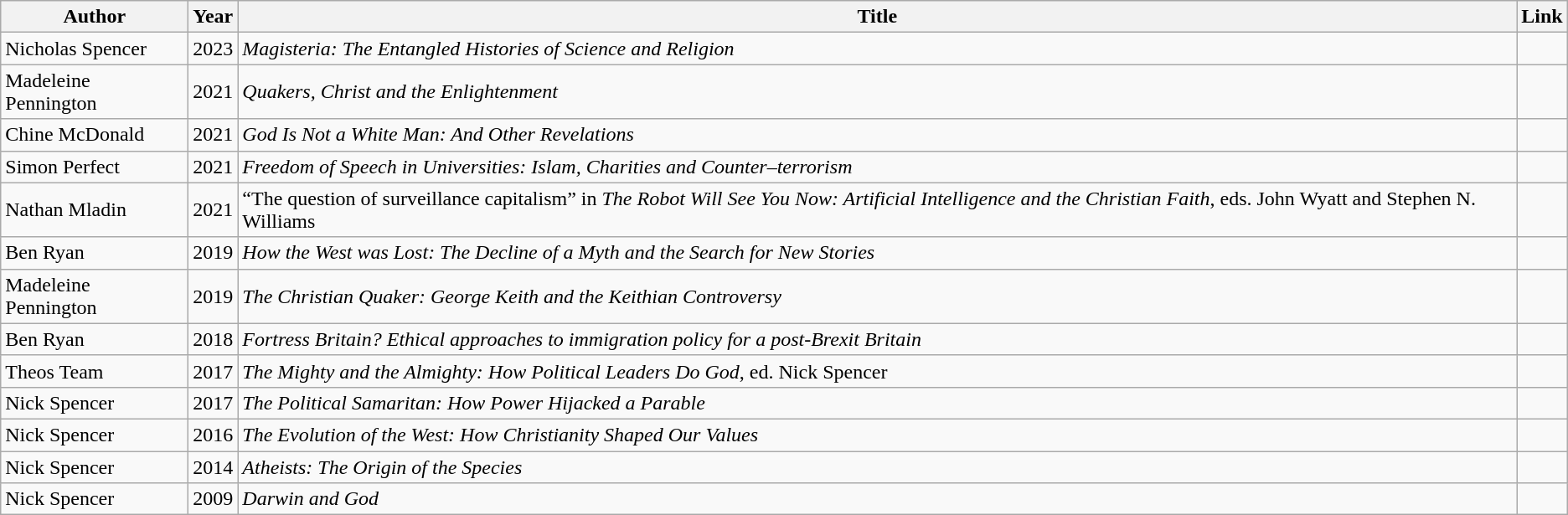<table class="wikitable">
<tr>
<th>Author</th>
<th>Year</th>
<th>Title</th>
<th>Link</th>
</tr>
<tr>
<td>Nicholas Spencer</td>
<td>2023</td>
<td><em>Magisteria: The Entangled Histories of Science and Religion</em></td>
<td></td>
</tr>
<tr>
<td>Madeleine Pennington</td>
<td>2021</td>
<td><em>Quakers, Christ and the Enlightenment</em></td>
<td></td>
</tr>
<tr>
<td>Chine McDonald</td>
<td>2021</td>
<td><em>God Is Not a White Man: And Other Revelations</em></td>
<td></td>
</tr>
<tr>
<td>Simon Perfect</td>
<td>2021</td>
<td><em>Freedom of Speech in Universities: Islam, Charities and Counter–terrorism</em></td>
<td></td>
</tr>
<tr>
<td>Nathan Mladin</td>
<td>2021</td>
<td>“The question of surveillance capitalism” in <em>The Robot Will See You Now: Artificial Intelligence and the Christian Faith</em>, eds. John Wyatt and Stephen N. Williams</td>
<td></td>
</tr>
<tr>
<td>Ben Ryan</td>
<td>2019</td>
<td><em>How the West was Lost: The Decline of a Myth and the Search for New Stories</em></td>
<td></td>
</tr>
<tr>
<td>Madeleine Pennington</td>
<td>2019</td>
<td><em>The Christian Quaker: George Keith and the Keithian Controversy</em></td>
<td></td>
</tr>
<tr>
<td>Ben Ryan</td>
<td>2018</td>
<td><em>Fortress Britain? Ethical approaches to immigration policy for a post-Brexit Britain</em></td>
<td></td>
</tr>
<tr>
<td>Theos Team</td>
<td>2017</td>
<td><em>The Mighty and the Almighty: How Political Leaders Do God</em>, ed. Nick Spencer</td>
<td></td>
</tr>
<tr>
<td>Nick Spencer</td>
<td>2017</td>
<td><em>The Political Samaritan: How Power Hijacked a Parable</em></td>
<td></td>
</tr>
<tr>
<td>Nick Spencer</td>
<td>2016</td>
<td><em>The Evolution of the West: How Christianity Shaped Our Values</em></td>
<td></td>
</tr>
<tr>
<td>Nick Spencer</td>
<td>2014</td>
<td><em>Atheists: The Origin of the Species</em></td>
<td></td>
</tr>
<tr>
<td>Nick Spencer</td>
<td>2009</td>
<td><em>Darwin and God</em></td>
<td></td>
</tr>
</table>
